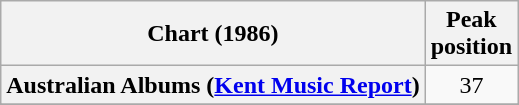<table class="wikitable sortable plainrowheaders" style="text-align:center">
<tr>
<th scope="col">Chart (1986)</th>
<th scope="col">Peak<br>position</th>
</tr>
<tr>
<th scope="row">Australian Albums (<a href='#'>Kent Music Report</a>)</th>
<td>37</td>
</tr>
<tr>
</tr>
<tr>
</tr>
<tr>
</tr>
<tr>
</tr>
<tr>
</tr>
<tr>
</tr>
<tr>
</tr>
<tr>
</tr>
</table>
